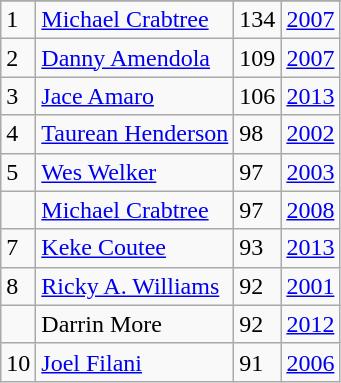<table class="wikitable">
<tr>
</tr>
<tr>
<td>1</td>
<td><a href='#'>Michael Crabtree</a></td>
<td>134</td>
<td><a href='#'>2007</a></td>
</tr>
<tr>
<td>2</td>
<td><a href='#'>Danny Amendola</a></td>
<td>109</td>
<td><a href='#'>2007</a></td>
</tr>
<tr>
<td>3</td>
<td><a href='#'>Jace Amaro</a></td>
<td>106</td>
<td><a href='#'>2013</a></td>
</tr>
<tr>
<td>4</td>
<td><a href='#'>Taurean Henderson</a></td>
<td>98</td>
<td><a href='#'>2002</a></td>
</tr>
<tr>
<td>5</td>
<td><a href='#'>Wes Welker</a></td>
<td>97</td>
<td><a href='#'>2003</a></td>
</tr>
<tr>
<td></td>
<td><a href='#'>Michael Crabtree</a></td>
<td>97</td>
<td><a href='#'>2008</a></td>
</tr>
<tr>
<td>7</td>
<td><a href='#'>Keke Coutee</a></td>
<td>93</td>
<td><a href='#'>2013</a></td>
</tr>
<tr>
<td>8</td>
<td><a href='#'>Ricky A. Williams</a></td>
<td>92</td>
<td><a href='#'>2001</a></td>
</tr>
<tr>
<td></td>
<td>Darrin More</td>
<td>92</td>
<td><a href='#'>2012</a></td>
</tr>
<tr>
<td>10</td>
<td><a href='#'>Joel Filani</a></td>
<td>91</td>
<td><a href='#'>2006</a></td>
</tr>
</table>
